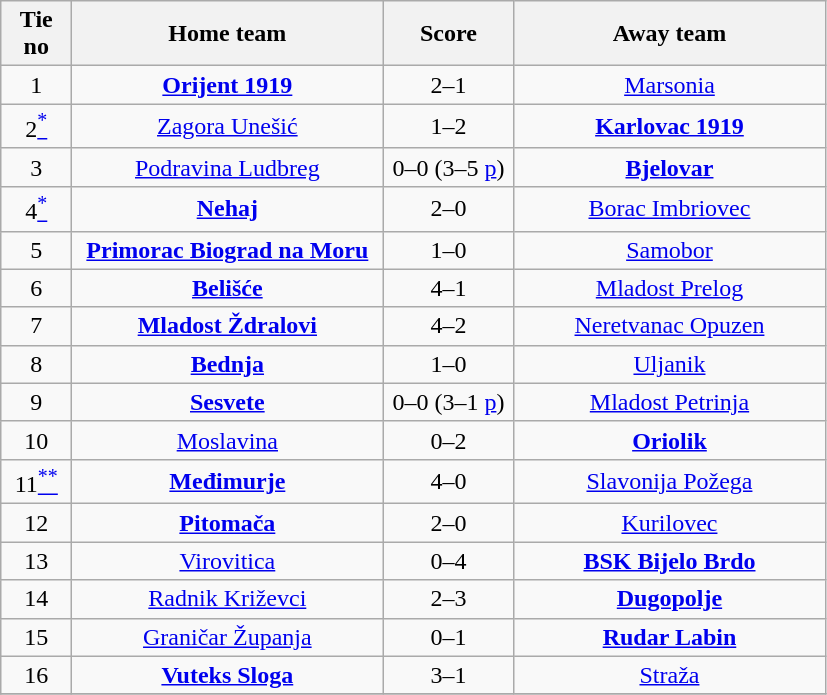<table class="wikitable" style="text-align: center">
<tr>
<th width=40>Tie no</th>
<th width=200>Home team</th>
<th width=80>Score</th>
<th width=200>Away team</th>
</tr>
<tr>
<td>1</td>
<td><strong><a href='#'>Orijent 1919</a></strong></td>
<td>2–1</td>
<td><a href='#'>Marsonia</a></td>
</tr>
<tr>
<td>2<a href='#'><sup>*</sup></a></td>
<td><a href='#'>Zagora Unešić</a></td>
<td>1–2</td>
<td><strong><a href='#'>Karlovac 1919</a></strong></td>
</tr>
<tr>
<td>3</td>
<td><a href='#'>Podravina Ludbreg</a></td>
<td>0–0 (3–5 <a href='#'>p</a>)</td>
<td><strong><a href='#'>Bjelovar</a></strong></td>
</tr>
<tr>
<td>4<a href='#'><sup>*</sup></a></td>
<td><strong><a href='#'>Nehaj</a></strong></td>
<td>2–0</td>
<td><a href='#'>Borac Imbriovec</a></td>
</tr>
<tr>
<td>5</td>
<td><strong><a href='#'>Primorac Biograd na Moru</a></strong></td>
<td>1–0</td>
<td><a href='#'>Samobor</a></td>
</tr>
<tr>
<td>6</td>
<td><strong><a href='#'>Belišće</a></strong></td>
<td>4–1</td>
<td><a href='#'>Mladost Prelog</a></td>
</tr>
<tr>
<td>7</td>
<td><strong><a href='#'>Mladost Ždralovi</a></strong></td>
<td>4–2</td>
<td><a href='#'>Neretvanac Opuzen</a></td>
</tr>
<tr>
<td>8</td>
<td><strong><a href='#'>Bednja</a></strong></td>
<td>1–0</td>
<td><a href='#'>Uljanik</a></td>
</tr>
<tr>
<td>9</td>
<td><strong><a href='#'>Sesvete</a></strong></td>
<td>0–0 (3–1 <a href='#'>p</a>)</td>
<td><a href='#'>Mladost Petrinja</a></td>
</tr>
<tr>
<td>10</td>
<td><a href='#'>Moslavina</a></td>
<td>0–2</td>
<td><strong><a href='#'>Oriolik</a></strong></td>
</tr>
<tr>
<td>11<a href='#'><sup>**</sup></a></td>
<td><strong><a href='#'>Međimurje</a></strong></td>
<td>4–0</td>
<td><a href='#'>Slavonija Požega</a></td>
</tr>
<tr>
<td>12</td>
<td><strong><a href='#'>Pitomača</a></strong></td>
<td>2–0</td>
<td><a href='#'>Kurilovec</a></td>
</tr>
<tr>
<td>13</td>
<td><a href='#'>Virovitica</a></td>
<td>0–4</td>
<td><strong><a href='#'>BSK Bijelo Brdo</a></strong></td>
</tr>
<tr>
<td>14</td>
<td><a href='#'>Radnik Križevci</a></td>
<td>2–3</td>
<td><strong><a href='#'>Dugopolje</a></strong></td>
</tr>
<tr>
<td>15</td>
<td><a href='#'>Graničar Županja</a></td>
<td>0–1</td>
<td><strong><a href='#'>Rudar Labin</a></strong></td>
</tr>
<tr>
<td>16</td>
<td><strong><a href='#'>Vuteks Sloga</a></strong></td>
<td>3–1</td>
<td><a href='#'>Straža</a></td>
</tr>
<tr>
</tr>
</table>
